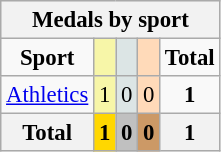<table class=wikitable style="font-size:95%">
<tr bgcolor=efefef>
<th colspan=5>Medals by sport</th>
</tr>
<tr align=center>
<td><strong>Sport</strong></td>
<td style="background:#f7f6a8;"></td>
<td style="background:#dce5e5;"></td>
<td style="background:#ffdab9;"></td>
<td><strong>Total</strong></td>
</tr>
<tr align=center>
<td><a href='#'>Athletics</a></td>
<td style="background:#F7F6A8;">1</td>
<td style="background:#DCE5E5;">0</td>
<td style="background:#FFDAB9;">0</td>
<td><strong>1</strong></td>
</tr>
<tr align=center>
<th>Total</th>
<th style="background:gold;">1</th>
<th style="background:silver;">0</th>
<th style="background:#c96;">0</th>
<th>1</th>
</tr>
</table>
